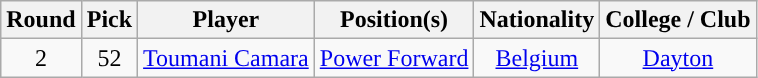<table class="wikitable sortable sortable">
<tr>
<th>Round</th>
<th>Pick</th>
<th>Player</th>
<th>Position(s)</th>
<th>Nationality</th>
<th>College / Club</th>
</tr>
<tr style="text-align: center">
<td>2</td>
<td>52</td>
<td><a href='#'>Toumani Camara</a></td>
<td><a href='#'>Power Forward</a></td>
<td> <a href='#'>Belgium</a></td>
<td><a href='#'>Dayton</a></td>
</tr>
</table>
